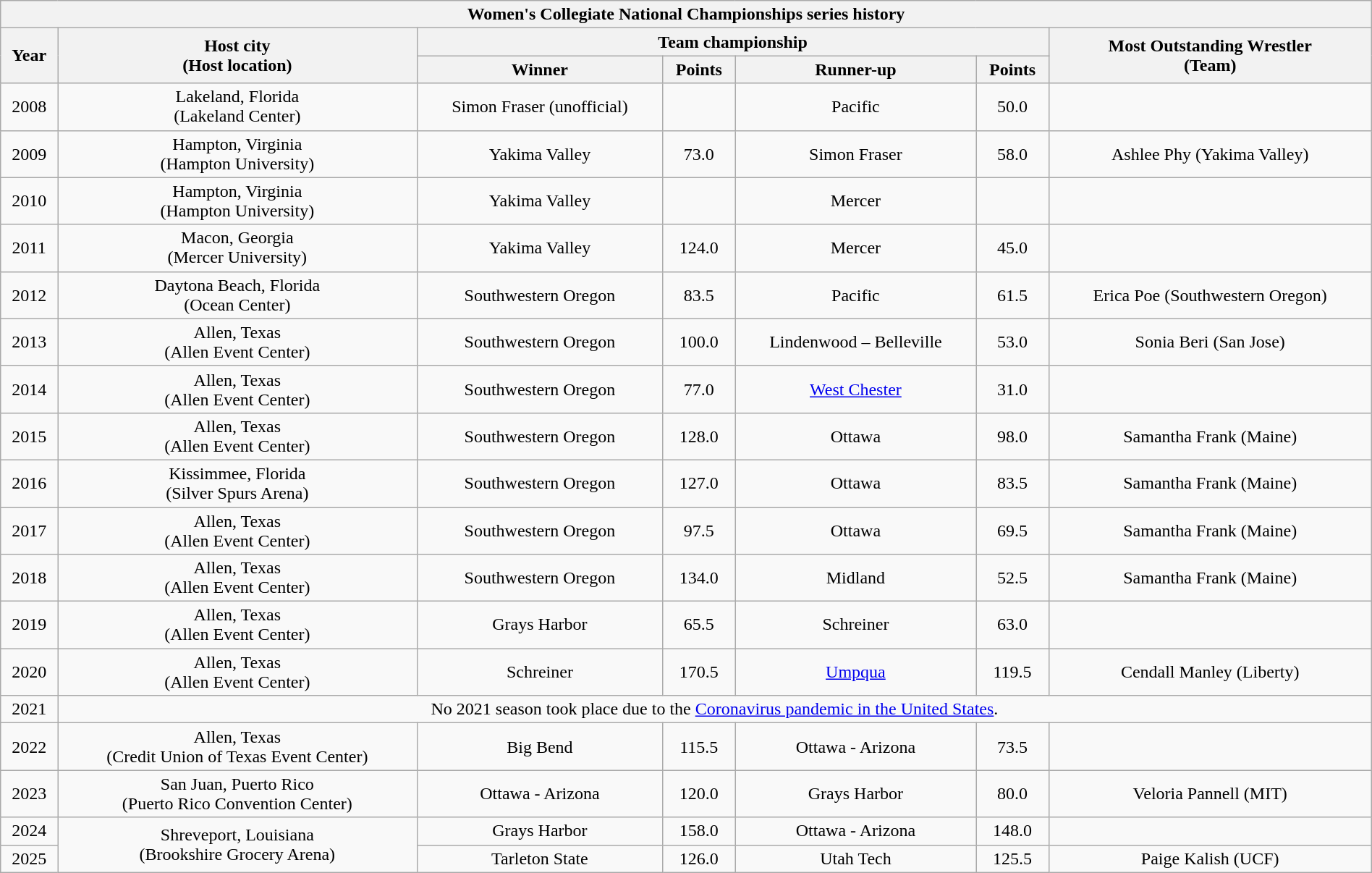<table class="wikitable" style="width:100%; text-align:center;">
<tr>
<th colspan=10>Women's Collegiate National Championships series history</th>
</tr>
<tr>
<th rowspan="2">Year</th>
<th rowspan="2">Host city<br>(Host location)</th>
<th colspan=4>Team championship</th>
<th rowspan="2">Most Outstanding Wrestler<br>(Team)</th>
</tr>
<tr>
<th>Winner</th>
<th>Points</th>
<th>Runner-up</th>
<th>Points</th>
</tr>
<tr>
<td>2008</td>
<td>Lakeland, Florida<br>(Lakeland Center)</td>
<td>Simon Fraser (unofficial)</td>
<td></td>
<td>Pacific</td>
<td>50.0</td>
<td></td>
</tr>
<tr>
<td>2009</td>
<td>Hampton, Virginia<br>(Hampton University)</td>
<td>Yakima Valley</td>
<td>73.0</td>
<td>Simon Fraser<br></td>
<td>58.0</td>
<td>Ashlee Phy (Yakima Valley)</td>
</tr>
<tr>
<td>2010</td>
<td>Hampton, Virginia<br>(Hampton University)</td>
<td>Yakima Valley</td>
<td></td>
<td>Mercer</td>
<td></td>
<td></td>
</tr>
<tr>
<td>2011</td>
<td>Macon, Georgia<br>(Mercer University)</td>
<td>Yakima Valley</td>
<td>124.0</td>
<td>Mercer</td>
<td>45.0</td>
<td></td>
</tr>
<tr>
<td>2012</td>
<td>Daytona Beach, Florida<br>(Ocean Center)</td>
<td>Southwestern Oregon</td>
<td>83.5</td>
<td>Pacific</td>
<td>61.5</td>
<td>Erica Poe (Southwestern Oregon)</td>
</tr>
<tr>
<td>2013</td>
<td>Allen, Texas<br>(Allen Event Center)</td>
<td>Southwestern Oregon</td>
<td>100.0</td>
<td>Lindenwood – Belleville</td>
<td>53.0</td>
<td>Sonia Beri (San Jose)</td>
</tr>
<tr>
<td>2014</td>
<td>Allen, Texas<br>(Allen Event Center)</td>
<td>Southwestern Oregon</td>
<td>77.0</td>
<td><a href='#'>West Chester</a></td>
<td>31.0</td>
<td></td>
</tr>
<tr>
<td>2015</td>
<td>Allen, Texas<br>(Allen Event Center)</td>
<td>Southwestern Oregon</td>
<td>128.0</td>
<td>Ottawa</td>
<td>98.0</td>
<td>Samantha Frank (Maine)</td>
</tr>
<tr>
<td>2016</td>
<td>Kissimmee, Florida<br>(Silver Spurs Arena)</td>
<td>Southwestern Oregon</td>
<td>127.0</td>
<td>Ottawa</td>
<td>83.5</td>
<td>Samantha Frank (Maine)</td>
</tr>
<tr>
<td>2017</td>
<td>Allen, Texas<br>(Allen Event Center)</td>
<td>Southwestern Oregon</td>
<td>97.5</td>
<td>Ottawa</td>
<td>69.5</td>
<td>Samantha Frank (Maine)</td>
</tr>
<tr>
<td>2018</td>
<td>Allen, Texas<br>(Allen Event Center)</td>
<td>Southwestern Oregon</td>
<td>134.0</td>
<td>Midland</td>
<td>52.5</td>
<td>Samantha Frank (Maine)</td>
</tr>
<tr>
<td>2019</td>
<td>Allen, Texas<br>(Allen Event Center)</td>
<td>Grays Harbor</td>
<td>65.5</td>
<td>Schreiner</td>
<td>63.0</td>
<td></td>
</tr>
<tr>
<td>2020</td>
<td>Allen, Texas<br>(Allen Event Center)</td>
<td>Schreiner</td>
<td>170.5</td>
<td><a href='#'>Umpqua</a></td>
<td>119.5</td>
<td>Cendall Manley (Liberty)</td>
</tr>
<tr>
<td>2021</td>
<td colspan=6>No 2021 season took place due to the <a href='#'>Coronavirus pandemic in the United States</a>.</td>
</tr>
<tr>
<td>2022</td>
<td>Allen, Texas<br>(Credit Union of Texas Event Center)</td>
<td>Big Bend</td>
<td>115.5</td>
<td>Ottawa - Arizona</td>
<td>73.5</td>
</tr>
<tr>
<td>2023</td>
<td>San Juan, Puerto Rico<br>(Puerto Rico Convention Center)</td>
<td>Ottawa - Arizona</td>
<td>120.0</td>
<td>Grays Harbor</td>
<td>80.0</td>
<td>Veloria Pannell (MIT)</td>
</tr>
<tr>
<td>2024</td>
<td rowspan=2>Shreveport, Louisiana<br>(Brookshire Grocery Arena)</td>
<td>Grays Harbor</td>
<td>158.0</td>
<td>Ottawa - Arizona</td>
<td>148.0</td>
<td></td>
</tr>
<tr>
<td>2025</td>
<td>Tarleton State</td>
<td>126.0</td>
<td>Utah Tech</td>
<td>125.5</td>
<td>Paige Kalish (UCF)</td>
</tr>
</table>
